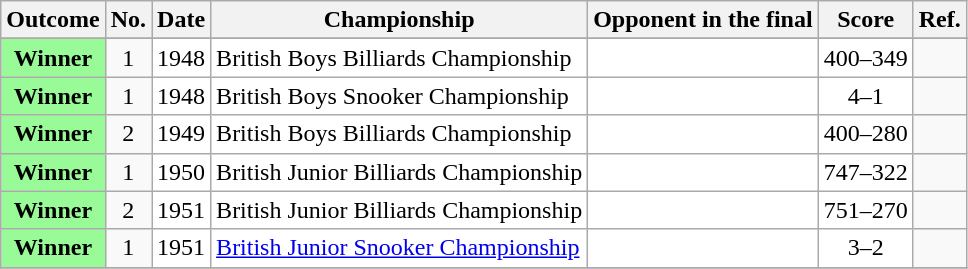<table class="sortable wikitable plainrowheaders">
<tr>
<th scope="col">Outcome</th>
<th scope="col">No.</th>
<th scope="col">Date</th>
<th scope="col">Championship</th>
<th scope="col">Opponent in the final</th>
<th scope="col" align="center">Score</th>
<th>Ref.</th>
</tr>
<tr style="background:#e5d1cb;">
</tr>
<tr>
<th scope="row" style="background:#98FB98">Winner</th>
<td align="center">1</td>
<td bgcolor="FFFFFF" style="text-align:center">1948</td>
<td bgcolor="FFFFFF">British Boys Billiards Championship</td>
<td bgcolor="FFFFFF"></td>
<td bgcolor="FFFFFF" style="text-align:center">400–349</td>
<td></td>
</tr>
<tr>
<th scope="row" style="background:#98FB98">Winner</th>
<td align="center">1</td>
<td bgcolor="FFFFFF" style="text-align:center">1948</td>
<td bgcolor="FFFFFF">British Boys Snooker Championship</td>
<td bgcolor="FFFFFF"></td>
<td bgcolor="FFFFFF" style="text-align:center">4–1</td>
<td></td>
</tr>
<tr>
<th scope="row" style="background:#98FB98">Winner</th>
<td align="center">2</td>
<td bgcolor="FFFFFF" style="text-align:center">1949</td>
<td bgcolor="FFFFFF">British Boys Billiards Championship</td>
<td bgcolor="FFFFFF"></td>
<td bgcolor="FFFFFF" style="text-align:center">400–280</td>
<td></td>
</tr>
<tr>
<th scope="row" style="background:#98FB98">Winner</th>
<td align="center">1</td>
<td bgcolor="FFFFFF" style="text-align:center">1950</td>
<td bgcolor="FFFFFF">British Junior Billiards Championship</td>
<td bgcolor="FFFFFF"></td>
<td bgcolor="FFFFFF" style="text-align:center">747–322</td>
<td></td>
</tr>
<tr>
<th scope="row" style="background:#98FB98">Winner</th>
<td align="center">2</td>
<td bgcolor="FFFFFF" style="text-align:center">1951</td>
<td bgcolor="FFFFFF">British Junior Billiards Championship</td>
<td bgcolor="FFFFFF"></td>
<td bgcolor="FFFFFF" style="text-align:center">751–270</td>
<td></td>
</tr>
<tr>
<th scope="row" style="background:#98FB98">Winner</th>
<td align="center">1</td>
<td bgcolor="FFFFFF" style="text-align:center">1951</td>
<td bgcolor="FFFFFF"><a href='#'>British Junior Snooker Championship</a></td>
<td bgcolor="FFFFFF"></td>
<td bgcolor="FFFFFF" style="text-align:center">3–2</td>
<td></td>
</tr>
<tr>
</tr>
</table>
